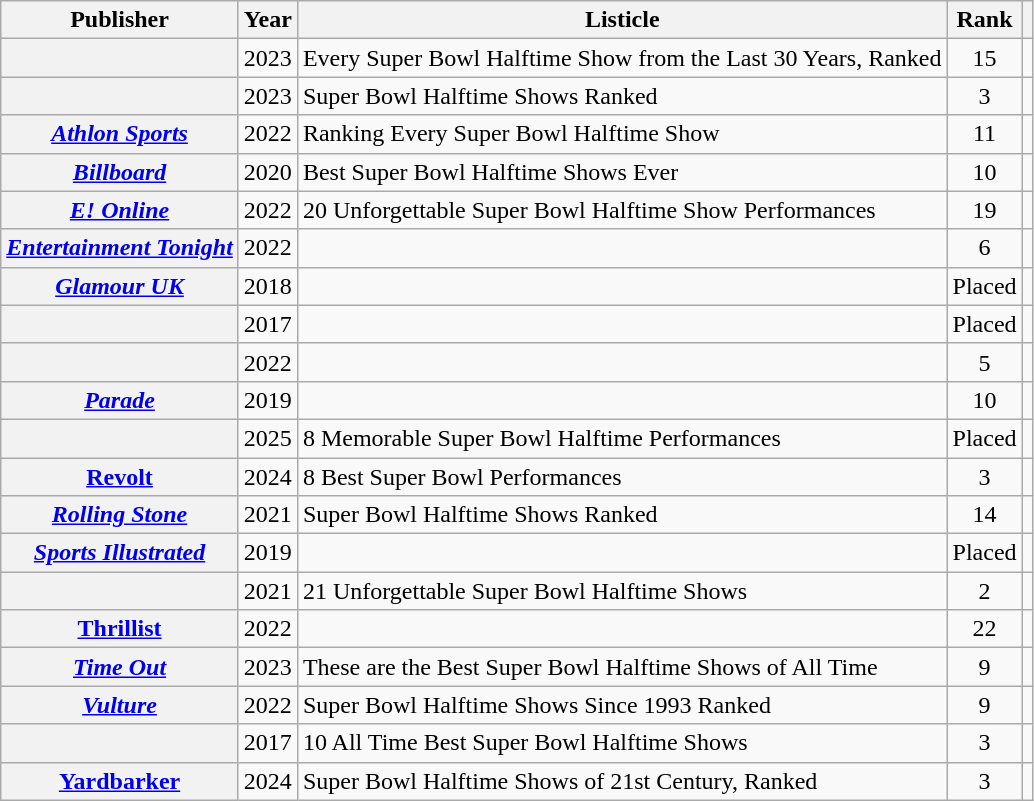<table class="wikitable plainrowheaders sortable" style="text-align:center">
<tr>
<th scope="col">Publisher</th>
<th scope="col">Year</th>
<th scope="col">Listicle</th>
<th scope="col">Rank</th>
<th scope="col" class="unsortable"></th>
</tr>
<tr>
<th scope="row"></th>
<td>2023</td>
<td style="text-align:left;">Every Super Bowl Halftime Show from the Last 30 Years, Ranked</td>
<td>15</td>
<td></td>
</tr>
<tr>
<th scope="row"></th>
<td>2023</td>
<td style="text-align:left;">Super Bowl Halftime Shows Ranked</td>
<td>3</td>
<td></td>
</tr>
<tr>
<th scope="row"><em><a href='#'>Athlon Sports</a></em></th>
<td>2022</td>
<td style="text-align:left;">Ranking Every Super Bowl Halftime Show</td>
<td>11</td>
<td></td>
</tr>
<tr>
<th scope="row"><em><a href='#'>Billboard</a></em></th>
<td>2020</td>
<td style="text-align:left;">Best Super Bowl Halftime Shows Ever</td>
<td>10</td>
<td></td>
</tr>
<tr>
<th scope="row"><em><a href='#'>E! Online</a></em></th>
<td>2022</td>
<td style="text-align:left;">20 Unforgettable Super Bowl Halftime Show Performances</td>
<td>19</td>
<td></td>
</tr>
<tr>
<th scope="row"><em><a href='#'>Entertainment Tonight</a></em></th>
<td>2022</td>
<td style="text-align:left;"></td>
<td>6</td>
<td></td>
</tr>
<tr>
<th scope="row"><em><a href='#'>Glamour UK</a></em></th>
<td>2018</td>
<td style="text-align:left;"></td>
<td>Placed</td>
<td></td>
</tr>
<tr>
<th scope="row"></th>
<td>2017</td>
<td style="text-align:left;"></td>
<td>Placed</td>
<td></td>
</tr>
<tr>
<th scope="row"></th>
<td>2022</td>
<td style="text-align:left;"></td>
<td>5</td>
<td></td>
</tr>
<tr>
<th scope="row"><em><a href='#'>Parade</a></em></th>
<td>2019</td>
<td style="text-align:left;"></td>
<td>10</td>
<td></td>
</tr>
<tr>
<th scope="row"></th>
<td>2025</td>
<td style="text-align:left;">8 Memorable Super Bowl Halftime Performances</td>
<td>Placed</td>
<td></td>
</tr>
<tr>
<th scope="row"><a href='#'>Revolt</a></th>
<td>2024</td>
<td style="text-align:left;">8 Best Super Bowl Performances</td>
<td>3</td>
<td></td>
</tr>
<tr>
<th scope="row"><em><a href='#'>Rolling Stone</a></em></th>
<td>2021</td>
<td style="text-align:left;">Super Bowl Halftime Shows Ranked</td>
<td>14</td>
<td></td>
</tr>
<tr>
<th scope="row"><em><a href='#'>Sports Illustrated</a></em></th>
<td>2019</td>
<td style="text-align:left;"></td>
<td>Placed</td>
<td></td>
</tr>
<tr>
<th scope="row"></th>
<td>2021</td>
<td style="text-align:left;">21 Unforgettable Super Bowl Halftime Shows</td>
<td>2</td>
<td></td>
</tr>
<tr>
<th scope="row"><a href='#'>Thrillist</a></th>
<td>2022</td>
<td style="text-align:left;"></td>
<td>22</td>
<td></td>
</tr>
<tr>
<th scope="row"><em><a href='#'>Time Out</a></em></th>
<td>2023</td>
<td style="text-align:left;">These are the Best Super Bowl Halftime Shows of All Time</td>
<td>9</td>
<td></td>
</tr>
<tr>
<th scope="row"><em><a href='#'>Vulture</a></em></th>
<td>2022</td>
<td style="text-align:left;">Super Bowl Halftime Shows Since 1993 Ranked</td>
<td>9</td>
<td></td>
</tr>
<tr>
<th scope="row"></th>
<td>2017</td>
<td style="text-align:left;">10 All Time Best Super Bowl Halftime Shows</td>
<td>3</td>
<td></td>
</tr>
<tr>
<th scope="row"><a href='#'>Yardbarker</a></th>
<td>2024</td>
<td style="text-align:left;">Super Bowl Halftime Shows of 21st Century, Ranked</td>
<td>3</td>
<td></td>
</tr>
</table>
